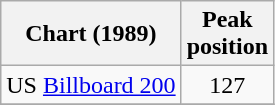<table class="wikitable sortable">
<tr>
<th>Chart (1989)</th>
<th>Peak<br>position</th>
</tr>
<tr>
<td>US <a href='#'>Billboard 200</a></td>
<td align="center">127</td>
</tr>
<tr>
</tr>
</table>
